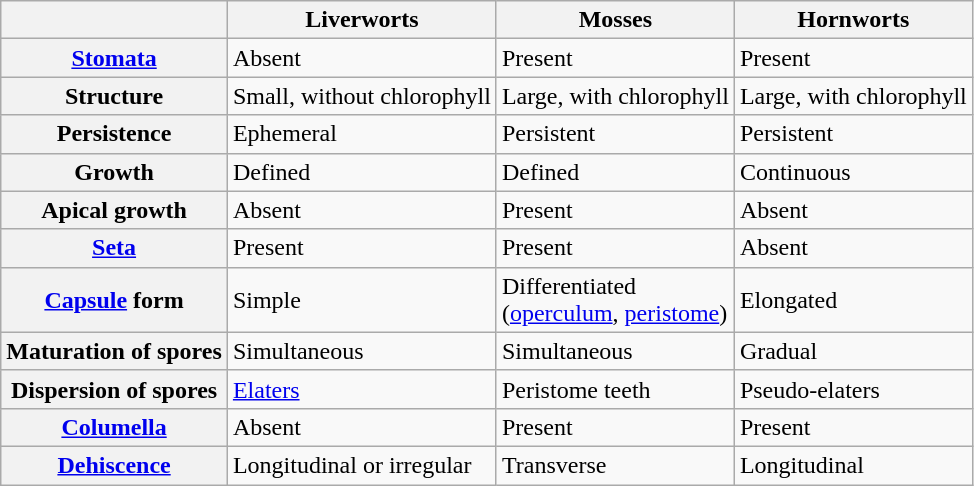<table class="wikitable">
<tr>
<th></th>
<th>Liverworts</th>
<th>Mosses</th>
<th>Hornworts</th>
</tr>
<tr>
<th scope=row><a href='#'>Stomata</a></th>
<td>Absent</td>
<td>Present</td>
<td>Present</td>
</tr>
<tr>
<th scope=row>Structure</th>
<td>Small, without chlorophyll</td>
<td>Large, with chlorophyll</td>
<td>Large, with chlorophyll</td>
</tr>
<tr>
<th scope=row>Persistence</th>
<td>Ephemeral</td>
<td>Persistent</td>
<td>Persistent</td>
</tr>
<tr>
<th scope=row>Growth</th>
<td>Defined</td>
<td>Defined</td>
<td>Continuous</td>
</tr>
<tr>
<th scope=row>Apical growth</th>
<td>Absent</td>
<td>Present</td>
<td>Absent</td>
</tr>
<tr>
<th scope=row><a href='#'>Seta</a></th>
<td>Present</td>
<td>Present</td>
<td>Absent</td>
</tr>
<tr>
<th scope=row><a href='#'>Capsule</a> form</th>
<td>Simple</td>
<td>Differentiated<br>(<a href='#'>operculum</a>, <a href='#'>peristome</a>)</td>
<td>Elongated</td>
</tr>
<tr>
<th scope=row>Maturation of spores</th>
<td>Simultaneous</td>
<td>Simultaneous</td>
<td>Gradual</td>
</tr>
<tr>
<th scope=row>Dispersion of spores</th>
<td><a href='#'>Elaters</a></td>
<td>Peristome teeth</td>
<td>Pseudo-elaters</td>
</tr>
<tr>
<th scope=row><a href='#'>Columella</a></th>
<td>Absent</td>
<td>Present</td>
<td>Present</td>
</tr>
<tr>
<th scope=row><a href='#'>Dehiscence</a></th>
<td>Longitudinal or irregular</td>
<td>Transverse</td>
<td>Longitudinal</td>
</tr>
</table>
